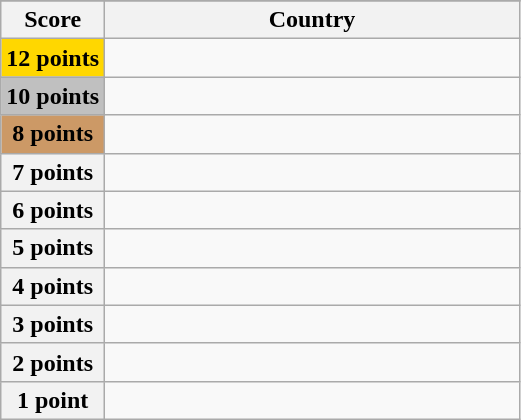<table class="wikitable">
<tr>
</tr>
<tr>
<th scope="col" width="20%">Score</th>
<th scope="col">Country</th>
</tr>
<tr>
<th scope="row" style="background:gold">12 points</th>
<td></td>
</tr>
<tr>
<th scope="row" style="background:silver">10 points</th>
<td></td>
</tr>
<tr>
<th scope="row" style="background:#CC9966">8 points</th>
<td></td>
</tr>
<tr>
<th scope="row">7 points</th>
<td></td>
</tr>
<tr>
<th scope="row">6 points</th>
<td></td>
</tr>
<tr>
<th scope="row">5 points</th>
<td></td>
</tr>
<tr>
<th scope="row">4 points</th>
<td></td>
</tr>
<tr>
<th scope="row">3 points</th>
<td></td>
</tr>
<tr>
<th scope="row">2 points</th>
<td></td>
</tr>
<tr>
<th scope="row">1 point</th>
<td></td>
</tr>
</table>
